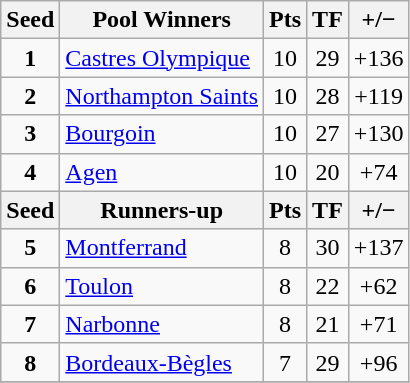<table class="wikitable" style="text-align: center;">
<tr>
<th>Seed</th>
<th>Pool Winners</th>
<th>Pts</th>
<th>TF</th>
<th>+/−</th>
</tr>
<tr>
<td><strong>1</strong></td>
<td align=left> <a href='#'>Castres Olympique</a></td>
<td>10</td>
<td>29</td>
<td>+136</td>
</tr>
<tr>
<td><strong>2</strong></td>
<td align=left> <a href='#'>Northampton Saints</a></td>
<td>10</td>
<td>28</td>
<td>+119</td>
</tr>
<tr>
<td><strong>3</strong></td>
<td align=left> <a href='#'>Bourgoin</a></td>
<td>10</td>
<td>27</td>
<td>+130</td>
</tr>
<tr>
<td><strong>4</strong></td>
<td align=left> <a href='#'>Agen</a></td>
<td>10</td>
<td>20</td>
<td>+74</td>
</tr>
<tr>
<th>Seed</th>
<th>Runners-up</th>
<th>Pts</th>
<th>TF</th>
<th>+/−</th>
</tr>
<tr>
<td><strong>5</strong></td>
<td align=left> <a href='#'>Montferrand</a></td>
<td>8</td>
<td>30</td>
<td>+137</td>
</tr>
<tr>
<td><strong>6</strong></td>
<td align=left> <a href='#'>Toulon</a></td>
<td>8</td>
<td>22</td>
<td>+62</td>
</tr>
<tr>
<td><strong>7</strong></td>
<td align=left> <a href='#'>Narbonne</a></td>
<td>8</td>
<td>21</td>
<td>+71</td>
</tr>
<tr>
<td><strong>8</strong></td>
<td align=left> <a href='#'>Bordeaux-Bègles</a></td>
<td>7</td>
<td>29</td>
<td>+96</td>
</tr>
<tr>
</tr>
</table>
